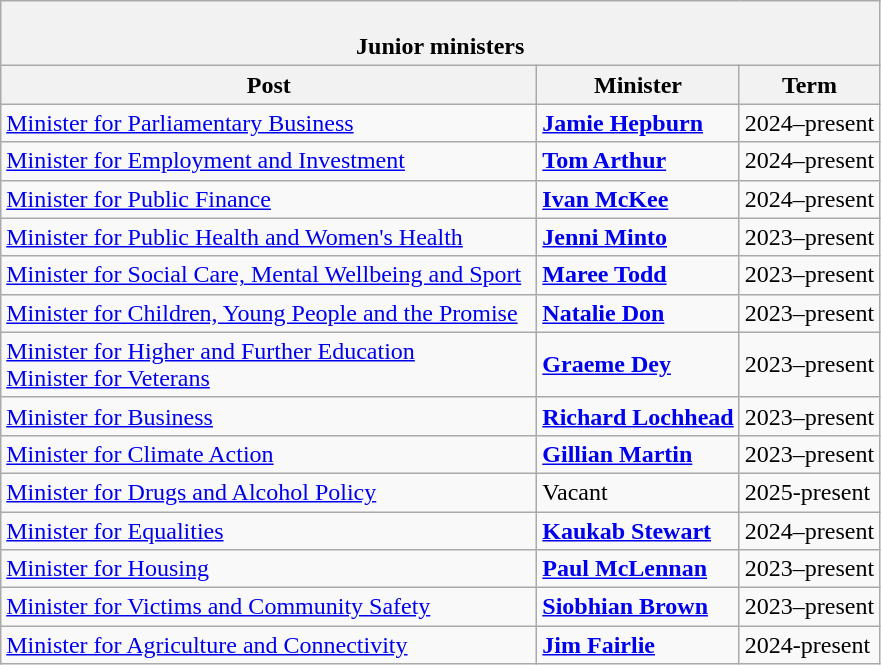<table class="wikitable">
<tr>
<th colspan="5"><br>Junior ministers</th>
</tr>
<tr>
<th style="width: 350px">Post</th>
<th>Minister</th>
<th colspan="1">Term</th>
</tr>
<tr>
<td><a href='#'>Minister for Parliamentary Business</a></td>
<td><strong><a href='#'>Jamie Hepburn</a></strong> </td>
<td>2024–present</td>
</tr>
<tr>
<td><a href='#'>Minister for Employment and Investment</a></td>
<td><a href='#'><strong>Tom Arthur</strong></a> </td>
<td>2024–present</td>
</tr>
<tr>
<td><a href='#'>Minister for Public Finance</a></td>
<td><strong><a href='#'>Ivan McKee</a></strong> </td>
<td>2024–present</td>
</tr>
<tr>
<td><a href='#'>Minister for Public Health and Women's Health</a></td>
<td><strong><a href='#'>Jenni Minto</a></strong> </td>
<td>2023–present</td>
</tr>
<tr>
<td><a href='#'>Minister for Social Care, Mental Wellbeing and Sport</a></td>
<td><strong><a href='#'>Maree Todd</a></strong> </td>
<td>2023–present</td>
</tr>
<tr>
<td><a href='#'>Minister for Children, Young People and the Promise</a></td>
<td><strong><a href='#'>Natalie Don</a></strong> </td>
<td>2023–present</td>
</tr>
<tr>
<td><a href='#'>Minister for Higher and Further Education</a><br><a href='#'>Minister for Veterans</a></td>
<td><strong><a href='#'>Graeme Dey</a></strong> </td>
<td>2023–present</td>
</tr>
<tr>
<td><a href='#'>Minister for Business</a></td>
<td><strong><a href='#'>Richard Lochhead</a></strong> </td>
<td>2023–present</td>
</tr>
<tr>
<td><a href='#'>Minister for Climate Action</a></td>
<td><strong><a href='#'>Gillian Martin</a></strong> </td>
<td>2023–present</td>
</tr>
<tr>
<td><a href='#'>Minister for Drugs and Alcohol Policy</a></td>
<td>Vacant</td>
<td>2025-present</td>
</tr>
<tr>
<td><a href='#'>Minister for Equalities</a></td>
<td><strong><a href='#'>Kaukab Stewart</a></strong> </td>
<td>2024–present</td>
</tr>
<tr>
<td><a href='#'>Minister for Housing</a></td>
<td><strong><a href='#'>Paul McLennan</a></strong> </td>
<td>2023–present</td>
</tr>
<tr>
<td><a href='#'>Minister for Victims and Community Safety</a></td>
<td><strong><a href='#'>Siobhian Brown</a></strong> </td>
<td>2023–present</td>
</tr>
<tr>
<td><a href='#'>Minister for Agriculture and Connectivity</a></td>
<td><strong><a href='#'>Jim Fairlie</a></strong> </td>
<td>2024-present</td>
</tr>
</table>
